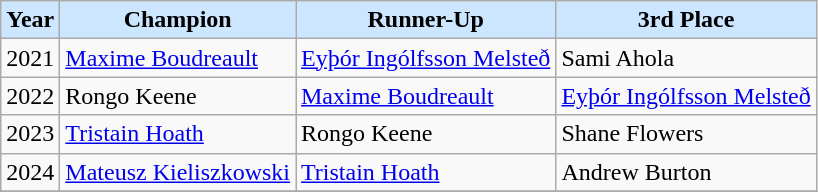<table class="wikitable">
<tr>
<th style="background: #cce6ff;">Year</th>
<th style="background: #cce6ff;">Champion</th>
<th style="background: #cce6ff;">Runner-Up</th>
<th style="background: #cce6ff;">3rd Place</th>
</tr>
<tr>
<td>2021</td>
<td> <a href='#'>Maxime Boudreault</a></td>
<td> <a href='#'>Eyþór Ingólfsson Melsteð</a></td>
<td> Sami Ahola</td>
</tr>
<tr>
<td>2022</td>
<td> Rongo Keene</td>
<td> <a href='#'>Maxime Boudreault</a></td>
<td> <a href='#'>Eyþór Ingólfsson Melsteð</a></td>
</tr>
<tr>
<td>2023</td>
<td> <a href='#'>Tristain Hoath</a></td>
<td> Rongo Keene</td>
<td> Shane Flowers</td>
</tr>
<tr>
<td>2024</td>
<td> <a href='#'>Mateusz Kieliszkowski</a></td>
<td> <a href='#'>Tristain Hoath</a></td>
<td> Andrew Burton</td>
</tr>
<tr>
</tr>
</table>
